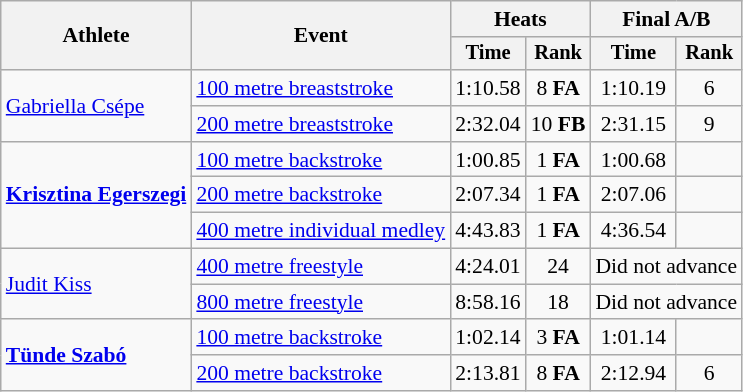<table class="wikitable" style="font-size:90%">
<tr>
<th rowspan="2">Athlete</th>
<th rowspan="2">Event</th>
<th colspan=2>Heats</th>
<th colspan=2>Final A/B</th>
</tr>
<tr style="font-size:95%">
<th>Time</th>
<th>Rank</th>
<th>Time</th>
<th>Rank</th>
</tr>
<tr align=center>
<td align=left rowspan=2><a href='#'>Gabriella Csépe</a></td>
<td align=left><a href='#'>100 metre breaststroke</a></td>
<td>1:10.58</td>
<td>8 <strong>FA</strong></td>
<td>1:10.19</td>
<td>6</td>
</tr>
<tr align=center>
<td align=left><a href='#'>200 metre breaststroke</a></td>
<td>2:32.04</td>
<td>10 <strong>FB</strong></td>
<td>2:31.15</td>
<td>9</td>
</tr>
<tr align=center>
<td align=left rowspan=3><strong><a href='#'>Krisztina Egerszegi</a></strong></td>
<td align=left><a href='#'>100 metre backstroke</a></td>
<td>1:00.85</td>
<td>1 <strong>FA</strong></td>
<td>1:00.68</td>
<td></td>
</tr>
<tr align=center>
<td align=left><a href='#'>200 metre backstroke</a></td>
<td>2:07.34</td>
<td>1 <strong>FA</strong></td>
<td>2:07.06</td>
<td></td>
</tr>
<tr align=center>
<td align=left><a href='#'>400 metre individual medley</a></td>
<td>4:43.83</td>
<td>1 <strong>FA</strong></td>
<td>4:36.54</td>
<td></td>
</tr>
<tr align=center>
<td align=left rowspan=2><a href='#'>Judit Kiss</a></td>
<td align=left><a href='#'>400 metre freestyle</a></td>
<td>4:24.01</td>
<td>24</td>
<td colspan=2>Did not advance</td>
</tr>
<tr align=center>
<td align=left><a href='#'>800 metre freestyle</a></td>
<td>8:58.16</td>
<td>18</td>
<td colspan=2>Did not advance</td>
</tr>
<tr align=center>
<td align=left rowspan=2><strong><a href='#'>Tünde Szabó</a></strong></td>
<td align=left><a href='#'>100 metre backstroke</a></td>
<td>1:02.14</td>
<td>3 <strong>FA</strong></td>
<td>1:01.14</td>
<td></td>
</tr>
<tr align=center>
<td align=left><a href='#'>200 metre backstroke</a></td>
<td>2:13.81</td>
<td>8 <strong>FA</strong></td>
<td>2:12.94</td>
<td>6</td>
</tr>
</table>
